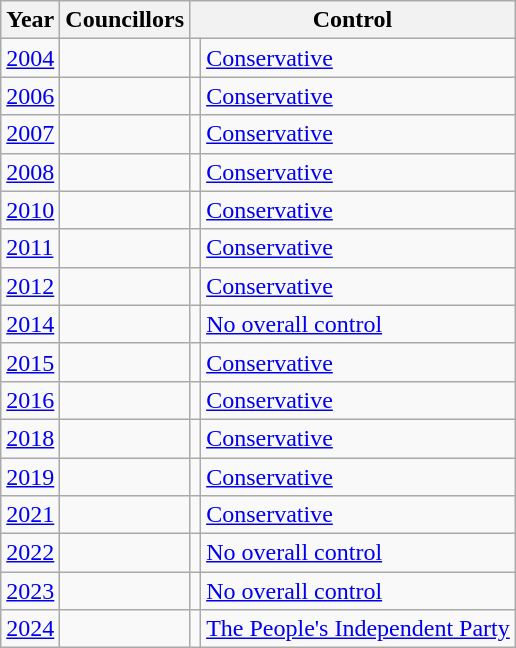<table class="wikitable">
<tr>
<th>Year</th>
<th>Councillors</th>
<th colspan="2">Control</th>
</tr>
<tr>
<td><a href='#'>2004</a></td>
<td></td>
<td></td>
<td><a href='#'>Conservative</a></td>
</tr>
<tr>
<td><a href='#'>2006</a></td>
<td></td>
<td></td>
<td><a href='#'>Conservative</a></td>
</tr>
<tr>
<td><a href='#'>2007</a></td>
<td></td>
<td></td>
<td><a href='#'>Conservative</a></td>
</tr>
<tr>
<td><a href='#'>2008</a></td>
<td></td>
<td></td>
<td><a href='#'>Conservative</a></td>
</tr>
<tr>
<td><a href='#'>2010</a></td>
<td></td>
<td></td>
<td><a href='#'>Conservative</a></td>
</tr>
<tr>
<td><a href='#'>2011</a></td>
<td></td>
<td></td>
<td><a href='#'>Conservative</a></td>
</tr>
<tr>
<td><a href='#'>2012</a></td>
<td></td>
<td></td>
<td><a href='#'>Conservative</a></td>
</tr>
<tr>
<td><a href='#'>2014</a></td>
<td></td>
<td></td>
<td><a href='#'>No overall control</a></td>
</tr>
<tr>
<td><a href='#'>2015</a></td>
<td></td>
<td></td>
<td><a href='#'>Conservative</a></td>
</tr>
<tr>
<td><a href='#'>2016</a></td>
<td></td>
<td></td>
<td><a href='#'>Conservative</a></td>
</tr>
<tr>
<td><a href='#'>2018</a></td>
<td></td>
<td></td>
<td><a href='#'>Conservative</a></td>
</tr>
<tr>
<td><a href='#'>2019</a></td>
<td></td>
<td></td>
<td><a href='#'>Conservative</a></td>
</tr>
<tr>
<td><a href='#'>2021</a></td>
<td></td>
<td></td>
<td><a href='#'>Conservative</a></td>
</tr>
<tr>
<td><a href='#'>2022</a></td>
<td></td>
<td></td>
<td><a href='#'>No overall control</a></td>
</tr>
<tr>
<td><a href='#'>2023</a></td>
<td></td>
<td></td>
<td><a href='#'>No overall control</a></td>
</tr>
<tr>
<td><a href='#'>2024</a></td>
<td></td>
<td></td>
<td><a href='#'>The People's Independent Party</a></td>
</tr>
</table>
